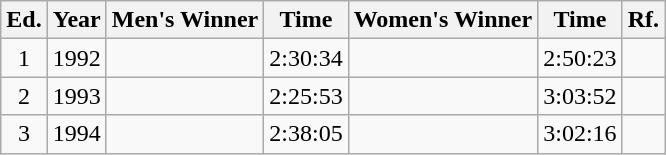<table class="wikitable sortable" style="text-align:center">
<tr>
<th class="unsortable">Ed.</th>
<th>Year</th>
<th>Men's Winner</th>
<th>Time</th>
<th>Women's Winner</th>
<th>Time</th>
<th class="unsortable">Rf.</th>
</tr>
<tr>
<td>1</td>
<td>1992</td>
<td align="left"></td>
<td>2:30:34</td>
<td align="left"></td>
<td>2:50:23</td>
<td></td>
</tr>
<tr>
<td>2</td>
<td>1993</td>
<td align="left"></td>
<td>2:25:53</td>
<td align="left"></td>
<td>3:03:52</td>
<td></td>
</tr>
<tr>
<td>3</td>
<td>1994</td>
<td align="left"></td>
<td>2:38:05</td>
<td align="left"></td>
<td>3:02:16</td>
<td></td>
</tr>
</table>
